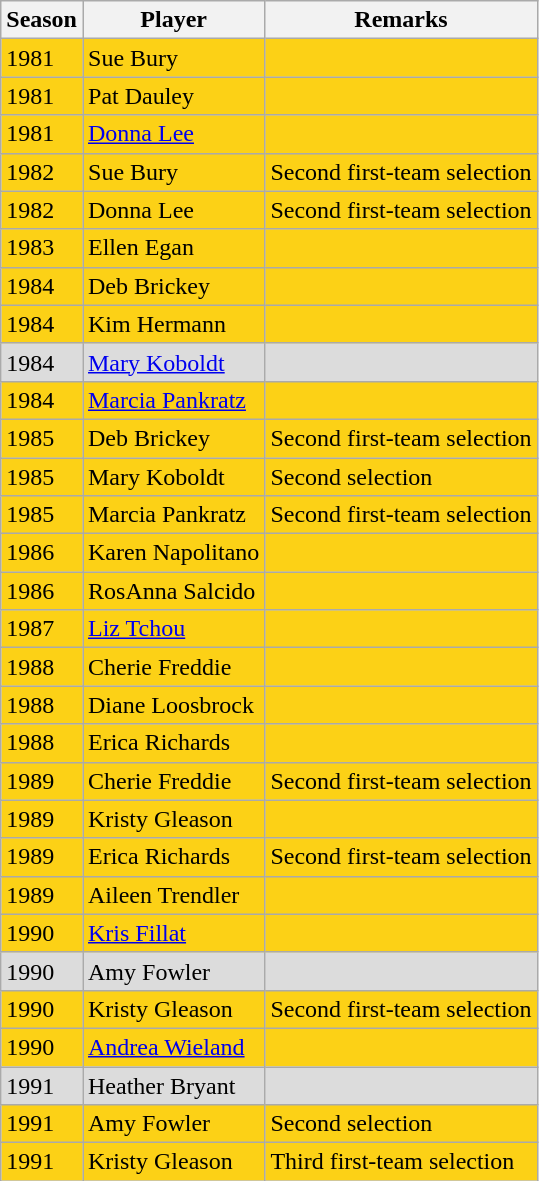<table class="wikitable">
<tr>
<th width=>Season</th>
<th width=>Player</th>
<th width=>Remarks</th>
</tr>
<tr align="left"  style="background: #FCD116;">
<td>1981</td>
<td>Sue Bury</td>
<td></td>
</tr>
<tr align="left"  style="background: #FCD116;">
<td>1981</td>
<td>Pat Dauley</td>
<td></td>
</tr>
<tr align="left"  style="background: #FCD116;">
<td>1981</td>
<td><a href='#'>Donna Lee</a></td>
<td></td>
</tr>
<tr align="left"  style="background: #FCD116;">
<td>1982</td>
<td>Sue Bury</td>
<td>Second first-team selection</td>
</tr>
<tr align="left"  style="background: #FCD116;">
<td>1982</td>
<td>Donna Lee</td>
<td>Second first-team selection</td>
</tr>
<tr align="left"  style="background: #FCD116;">
<td>1983</td>
<td>Ellen Egan</td>
<td></td>
</tr>
<tr align="left"  style="background: #FCD116;">
<td>1984</td>
<td>Deb Brickey</td>
<td></td>
</tr>
<tr align="left"  style="background: #FCD116;">
<td>1984</td>
<td>Kim Hermann</td>
<td></td>
</tr>
<tr align="left"  style="background: #dcdcdc;">
<td>1984</td>
<td><a href='#'>Mary Koboldt</a></td>
<td></td>
</tr>
<tr align="left"  style="background: #FCD116;">
<td>1984</td>
<td><a href='#'>Marcia Pankratz</a></td>
<td></td>
</tr>
<tr align="left"  style="background: #FCD116;">
<td>1985</td>
<td>Deb Brickey</td>
<td>Second first-team selection</td>
</tr>
<tr align="left"  style="background: #FCD116;">
<td>1985</td>
<td>Mary Koboldt</td>
<td>Second selection</td>
</tr>
<tr align="left"  style="background: #FCD116;">
<td>1985</td>
<td>Marcia Pankratz</td>
<td>Second first-team selection</td>
</tr>
<tr align="left"  style="background: #FCD116;">
<td>1986</td>
<td>Karen Napolitano</td>
<td></td>
</tr>
<tr align="left"  style="background: #FCD116;">
<td>1986</td>
<td>RosAnna Salcido</td>
<td></td>
</tr>
<tr align="left"  style="background: #FCD116;">
<td>1987</td>
<td><a href='#'>Liz Tchou</a></td>
<td></td>
</tr>
<tr align="left"  style="background: #FCD116;">
<td>1988</td>
<td>Cherie Freddie</td>
<td></td>
</tr>
<tr align="left"  style="background: #FCD116;">
<td>1988</td>
<td>Diane Loosbrock</td>
<td></td>
</tr>
<tr align="left"  style="background: #FCD116;">
<td>1988</td>
<td>Erica Richards</td>
<td></td>
</tr>
<tr align="left"  style="background: #FCD116;">
<td>1989</td>
<td>Cherie Freddie</td>
<td>Second first-team selection</td>
</tr>
<tr align="left"  style="background: #FCD116;">
<td>1989</td>
<td>Kristy Gleason</td>
<td></td>
</tr>
<tr align="left"  style="background: #FCD116;">
<td>1989</td>
<td>Erica Richards</td>
<td>Second first-team selection</td>
</tr>
<tr align="left"  style="background: #FCD116;">
<td>1989</td>
<td>Aileen Trendler</td>
<td></td>
</tr>
<tr align="left"  style="background: #FCD116;">
<td>1990</td>
<td><a href='#'>Kris Fillat</a></td>
<td></td>
</tr>
<tr align="left"  style="background: #dcdcdc;">
<td>1990</td>
<td>Amy Fowler</td>
<td></td>
</tr>
<tr align="left"  style="background: #FCD116;">
<td>1990</td>
<td>Kristy Gleason</td>
<td>Second first-team selection</td>
</tr>
<tr align="left"  style="background: #FCD116;">
<td>1990</td>
<td><a href='#'>Andrea Wieland</a></td>
<td></td>
</tr>
<tr align="left"  style="background: #dcdcdc;">
<td>1991</td>
<td>Heather Bryant</td>
<td></td>
</tr>
<tr align="left"  style="background: #FCD116;">
<td>1991</td>
<td>Amy Fowler</td>
<td>Second selection</td>
</tr>
<tr align="left"  style="background: #FCD116;">
<td>1991</td>
<td>Kristy Gleason</td>
<td>Third first-team selection</td>
</tr>
</table>
